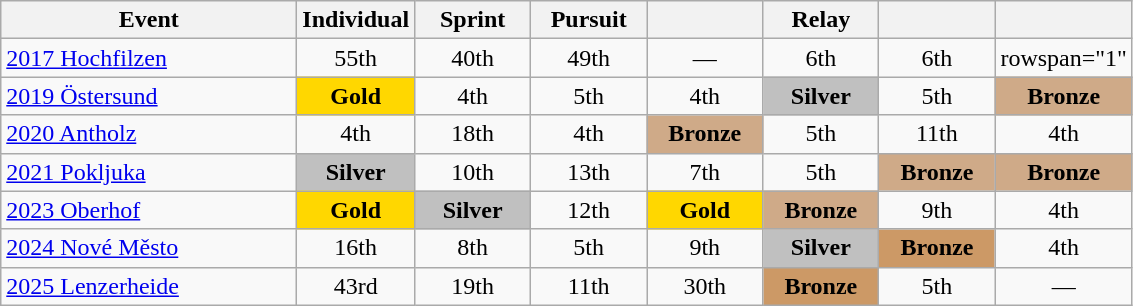<table class="wikitable" style="text-align: center;">
<tr ">
<th style="width:190px;">Event</th>
<th style="width:70px;">Individual</th>
<th style="width:70px;">Sprint</th>
<th style="width:70px;">Pursuit</th>
<th style="width:70px;"></th>
<th style="width:70px;">Relay</th>
<th style="width:70px;"></th>
<th style="width:70px;"></th>
</tr>
<tr>
<td align=left> <a href='#'>2017 Hochfilzen</a></td>
<td>55th</td>
<td>40th</td>
<td>49th</td>
<td>—</td>
<td>6th</td>
<td>6th</td>
<td>rowspan="1" </td>
</tr>
<tr>
<td align=left> <a href='#'>2019 Östersund</a></td>
<td style="background:gold"><strong>Gold</strong></td>
<td>4th</td>
<td>5th</td>
<td>4th</td>
<td style="background:silver"><strong>Silver</strong></td>
<td>5th</td>
<td style="background:#cfaa88;"><strong>Bronze</strong></td>
</tr>
<tr>
<td align=left> <a href='#'>2020 Antholz</a></td>
<td>4th</td>
<td>18th</td>
<td>4th</td>
<td style="background:#cfaa88;"><strong>Bronze</strong></td>
<td>5th</td>
<td>11th</td>
<td>4th</td>
</tr>
<tr>
<td align=left> <a href='#'>2021 Pokljuka</a></td>
<td style="background:silver"><strong>Silver</strong></td>
<td>10th</td>
<td>13th</td>
<td>7th</td>
<td>5th</td>
<td style="background:#cfaa88;"><strong>Bronze</strong></td>
<td style="background:#cfaa88;"><strong>Bronze</strong></td>
</tr>
<tr>
<td align=left> <a href='#'>2023 Oberhof</a></td>
<td style="background:gold"><strong>Gold</strong></td>
<td style="background:silver"><strong>Silver</strong></td>
<td>12th</td>
<td style="background:gold"><strong>Gold</strong></td>
<td style="background:#cfaa88;"><strong>Bronze</strong></td>
<td>9th</td>
<td>4th</td>
</tr>
<tr>
<td align=left> <a href='#'>2024 Nové Město</a></td>
<td>16th</td>
<td>8th</td>
<td>5th</td>
<td>9th</td>
<td style="background:silver"><strong>Silver</strong></td>
<td style="background:#cc9966"><strong>Bronze</strong></td>
<td>4th</td>
</tr>
<tr>
<td align=left> <a href='#'>2025 Lenzerheide</a></td>
<td>43rd</td>
<td>19th</td>
<td>11th</td>
<td>30th</td>
<td style="background:#cc9966"><strong>Bronze</strong></td>
<td>5th</td>
<td>—</td>
</tr>
</table>
